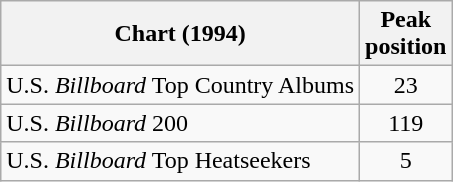<table class="wikitable">
<tr>
<th>Chart (1994)</th>
<th>Peak<br>position</th>
</tr>
<tr>
<td>U.S. <em>Billboard</em> Top Country Albums</td>
<td align="center">23</td>
</tr>
<tr>
<td>U.S. <em>Billboard</em> 200</td>
<td align="center">119</td>
</tr>
<tr>
<td>U.S. <em>Billboard</em> Top Heatseekers</td>
<td align="center">5</td>
</tr>
</table>
